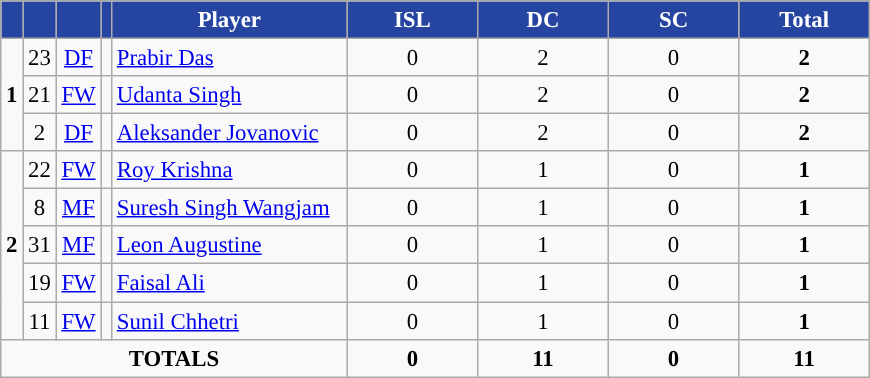<table class="wikitable" style="font-size: 95%; text-align: center;">
<tr>
<th rowspan="1" !width=15 style="background:#2545A0; color:#FFFFFF; "></th>
<th rowspan="1" !width=15 style="background:#2545A0; color:#FFFFFF; "></th>
<th rowspan="1" !width=15 style="background:#2545A0; color:#FFFFFF; "></th>
<th rowspan="1" !width=15 style="background:#2545A0; color:#FFFFFF; "></th>
<th width=150 style="background:#2545A0; color:#FFFFFF; ">Player</th>
<th width=80 style="background:#2545A0; color:#FFFFFF; ">ISL</th>
<th width=80 style="background:#2545A0; color:#FFFFFF; ">DC</th>
<th width=80 style="background:#2545A0; color:#FFFFFF; ">SC</th>
<th width=80 style="background:#2545A0; color:#FFFFFF; ">Total</th>
</tr>
<tr>
<td rowspan=3><strong>1</strong></td>
<td>23</td>
<td><a href='#'>DF</a></td>
<td></td>
<td align=left><a href='#'>Prabir Das</a></td>
<td>0</td>
<td>2</td>
<td>0</td>
<td><strong>2</strong></td>
</tr>
<tr>
<td>21</td>
<td><a href='#'>FW</a></td>
<td></td>
<td align=left><a href='#'>Udanta Singh</a></td>
<td>0</td>
<td>2</td>
<td>0</td>
<td><strong>2</strong></td>
</tr>
<tr>
<td>2</td>
<td><a href='#'>DF</a></td>
<td> </td>
<td align=left><a href='#'>Aleksander Jovanovic</a></td>
<td>0</td>
<td>2</td>
<td>0</td>
<td><strong>2</strong></td>
</tr>
<tr>
<td rowspan=5><strong>2</strong></td>
<td>22</td>
<td><a href='#'>FW</a></td>
<td></td>
<td align=left><a href='#'>Roy Krishna</a></td>
<td>0</td>
<td>1</td>
<td>0</td>
<td><strong>1</strong></td>
</tr>
<tr>
<td>8</td>
<td><a href='#'>MF</a></td>
<td></td>
<td align=left><a href='#'>Suresh Singh Wangjam</a></td>
<td>0</td>
<td>1</td>
<td>0</td>
<td><strong>1</strong></td>
</tr>
<tr>
<td>31</td>
<td><a href='#'>MF</a></td>
<td></td>
<td align=left><a href='#'>Leon Augustine</a></td>
<td>0</td>
<td>1</td>
<td>0</td>
<td><strong>1</strong></td>
</tr>
<tr>
<td>19</td>
<td><a href='#'>FW</a></td>
<td></td>
<td align=left><a href='#'>Faisal Ali</a></td>
<td>0</td>
<td>1</td>
<td>0</td>
<td><strong>1</strong></td>
</tr>
<tr>
<td>11</td>
<td><a href='#'>FW</a></td>
<td></td>
<td align=left><a href='#'>Sunil Chhetri</a></td>
<td>0</td>
<td>1</td>
<td>0</td>
<td><strong>1</strong></td>
</tr>
<tr>
<td colspan="5"><strong>TOTALS</strong></td>
<td><strong>0</strong></td>
<td><strong>11</strong></td>
<td><strong>0</strong></td>
<td><strong>11</strong></td>
</tr>
</table>
